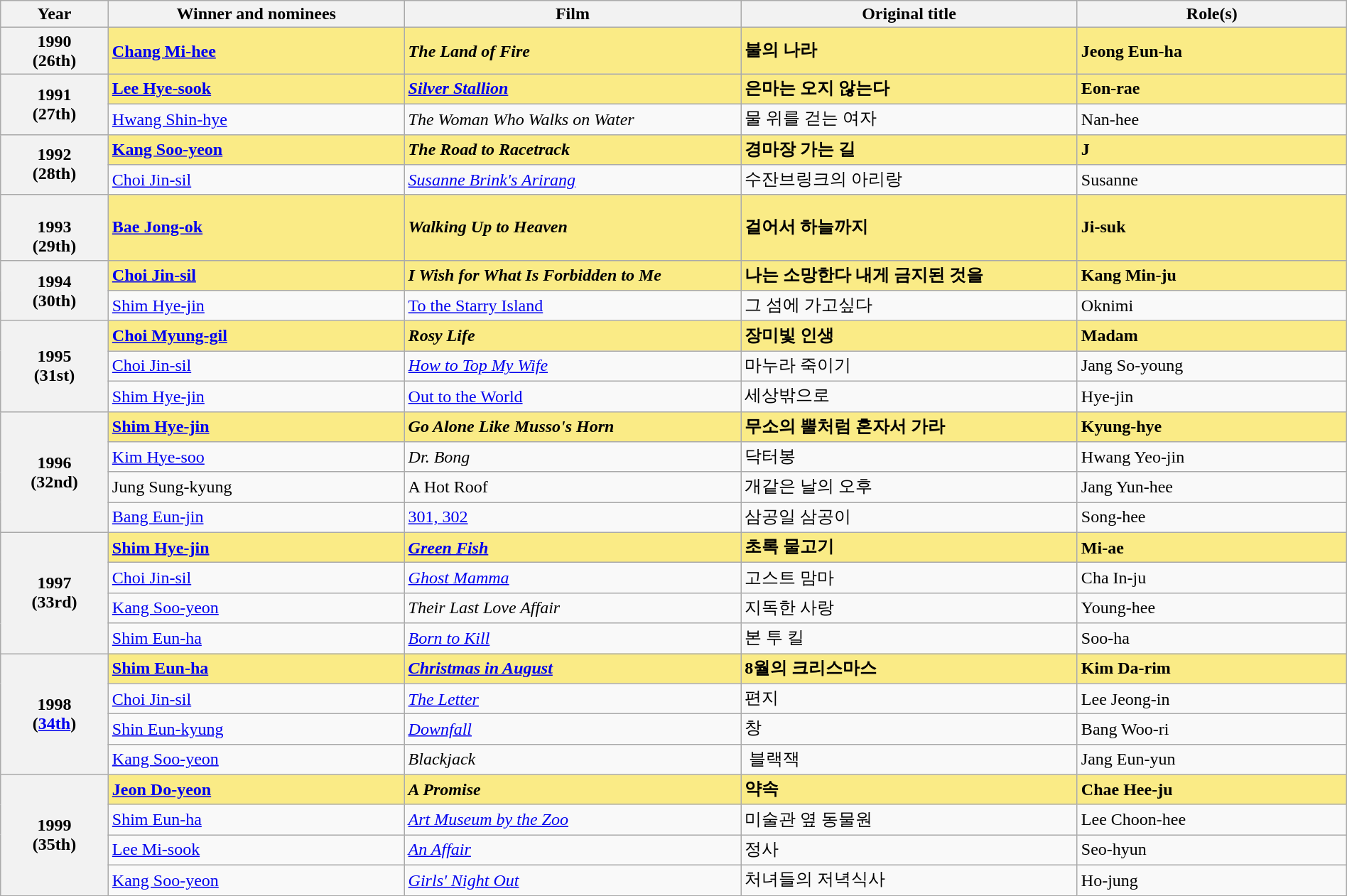<table class="wikitable" style="width:100%;" cellpadding="6">
<tr>
<th style="width:8%;">Year</th>
<th style="width:22%;">Winner and nominees</th>
<th style="width:25%;">Film</th>
<th style="width:25%;">Original title</th>
<th style="width:20%;">Role(s)</th>
</tr>
<tr>
<th>1990<br>(26th)</th>
<td style="background:#FAEB86;"><strong><a href='#'>Chang Mi-hee</a> </strong></td>
<td style="background:#FAEB86;"><strong><em>The Land of Fire</em></strong></td>
<td style="background:#FAEB86;"><strong>불의 나라</strong></td>
<td style="background:#FAEB86;"><strong>Jeong Eun-ha</strong></td>
</tr>
<tr>
<th rowspan="2">1991<br>(27th)</th>
<td style="background:#FAEB86;"><strong><a href='#'>Lee Hye-sook</a> </strong></td>
<td style="background:#FAEB86;"><strong><em><a href='#'>Silver Stallion</a></em></strong></td>
<td style="background:#FAEB86;"><strong>은마는 오지 않는다</strong></td>
<td style="background:#FAEB86;"><strong>Eon-rae</strong></td>
</tr>
<tr>
<td><a href='#'>Hwang Shin-hye</a></td>
<td><em>The Woman Who Walks on Water</em></td>
<td>물 위를 걷는 여자</td>
<td>Nan-hee</td>
</tr>
<tr>
<th rowspan="2">1992<br>(28th)</th>
<td style="background:#FAEB86;"><strong><a href='#'>Kang Soo-yeon</a> </strong></td>
<td style="background:#FAEB86;"><strong><em>The Road to Racetrack</em></strong></td>
<td style="background:#FAEB86;"><strong>경마장 가는 길</strong></td>
<td style="background:#FAEB86;"><strong>J</strong></td>
</tr>
<tr>
<td><a href='#'>Choi Jin-sil</a></td>
<td><em><a href='#'>Susanne Brink's Arirang</a></em></td>
<td>수잔브링크의 아리랑</td>
<td>Susanne</td>
</tr>
<tr>
<th><br>1993<br>(29th)</th>
<td style="background:#FAEB86;"><strong><a href='#'>Bae Jong-ok</a> </strong></td>
<td style="background:#FAEB86;"><strong><em>Walking Up to Heaven</em></strong></td>
<td style="background:#FAEB86;"><strong>걸어서 하늘까지</strong></td>
<td style="background:#FAEB86;"><strong>Ji-suk</strong></td>
</tr>
<tr>
<th rowspan="2">1994<br>(30th)</th>
<td style="background:#FAEB86;"><strong><a href='#'>Choi Jin-sil</a> </strong></td>
<td style="background:#FAEB86;"><strong><em>I Wish for What Is Forbidden to Me</em></strong></td>
<td style="background:#FAEB86;"><strong>나는 소망한다 내게 금지된 것을</strong></td>
<td style="background:#FAEB86;"><strong>Kang Min-ju</strong></td>
</tr>
<tr>
<td><a href='#'>Shim Hye-jin</a></td>
<td><a href='#'>To the Starry Island</a></td>
<td>그 섬에 가고싶다</td>
<td>Oknimi</td>
</tr>
<tr>
<th rowspan="3">1995<br>(31st)</th>
<td style="background:#FAEB86;"><strong><a href='#'>Choi Myung-gil</a> </strong></td>
<td style="background:#FAEB86;"><strong><em>Rosy Life</em></strong></td>
<td style="background:#FAEB86;"><strong>장미빛 인생</strong></td>
<td style="background:#FAEB86;"><strong>Madam</strong></td>
</tr>
<tr>
<td><a href='#'>Choi Jin-sil</a></td>
<td><em><a href='#'>How to Top My Wife</a></em></td>
<td>마누라 죽이기</td>
<td>Jang So-young</td>
</tr>
<tr>
<td><a href='#'>Shim Hye-jin</a></td>
<td><a href='#'>Out to the World</a></td>
<td>세상밖으로</td>
<td>Hye-jin</td>
</tr>
<tr>
<th rowspan="4">1996<br>(32nd)</th>
<td style="background:#FAEB86;"><strong><a href='#'>Shim Hye-jin</a> </strong></td>
<td style="background:#FAEB86;"><strong><em>Go Alone Like Musso's Horn</em></strong></td>
<td style="background:#FAEB86;"><strong>무소의 뿔처럼 혼자서 가라</strong></td>
<td style="background:#FAEB86;"><strong>Kyung-hye</strong></td>
</tr>
<tr>
<td><a href='#'>Kim Hye-soo</a></td>
<td><em>Dr. Bong</em></td>
<td>닥터봉</td>
<td>Hwang Yeo-jin</td>
</tr>
<tr>
<td>Jung Sung-kyung</td>
<td>A Hot Roof</td>
<td>개같은 날의 오후</td>
<td>Jang Yun-hee</td>
</tr>
<tr>
<td><a href='#'>Bang Eun-jin</a></td>
<td><a href='#'>301, 302</a></td>
<td>삼공일 삼공이</td>
<td>Song-hee</td>
</tr>
<tr>
<th rowspan="4">1997<br>(33rd)</th>
<td style="background:#FAEB86;"><strong><a href='#'>Shim Hye-jin</a> </strong></td>
<td style="background:#FAEB86;"><strong><em><a href='#'>Green Fish</a></em></strong></td>
<td style="background:#FAEB86;"><strong>초록 물고기</strong></td>
<td style="background:#FAEB86;"><strong>Mi-ae</strong></td>
</tr>
<tr>
<td><a href='#'>Choi Jin-sil</a></td>
<td><em><a href='#'>Ghost Mamma</a></em></td>
<td>고스트 맘마</td>
<td>Cha In-ju</td>
</tr>
<tr>
<td><a href='#'>Kang Soo-yeon</a></td>
<td><em>Their Last Love Affair</em></td>
<td>지독한 사랑</td>
<td>Young-hee</td>
</tr>
<tr>
<td><a href='#'>Shim Eun-ha</a></td>
<td><em><a href='#'> Born to Kill</a></em></td>
<td>본 투 킬</td>
<td>Soo-ha</td>
</tr>
<tr>
<th rowspan="4">1998<br>(<a href='#'>34th</a>)</th>
<td style="background:#FAEB86;"><strong><a href='#'>Shim Eun-ha</a> </strong></td>
<td style="background:#FAEB86;"><strong><em><a href='#'>Christmas in August</a></em></strong></td>
<td style="background:#FAEB86;"><strong>8월의 크리스마스</strong></td>
<td style="background:#FAEB86;"><strong>Kim Da-rim</strong></td>
</tr>
<tr>
<td><a href='#'>Choi Jin-sil</a></td>
<td><em><a href='#'> The Letter</a></em></td>
<td>편지</td>
<td>Lee Jeong-in</td>
</tr>
<tr>
<td><a href='#'>Shin Eun-kyung</a></td>
<td><em><a href='#'> Downfall</a></em></td>
<td>창</td>
<td>Bang Woo-ri</td>
</tr>
<tr>
<td><a href='#'>Kang Soo-yeon</a></td>
<td><em>Blackjack</em></td>
<td> 블랙잭</td>
<td>Jang Eun-yun</td>
</tr>
<tr>
<th rowspan="4">1999<br>(35th)</th>
<td style="background:#FAEB86;"><strong><a href='#'>Jeon Do-yeon</a> </strong></td>
<td style="background:#FAEB86;"><strong><em>A Promise</em></strong></td>
<td style="background:#FAEB86;"><strong>약속</strong></td>
<td style="background:#FAEB86;"><strong>Chae Hee-ju</strong></td>
</tr>
<tr>
<td><a href='#'>Shim Eun-ha</a></td>
<td><em><a href='#'>Art Museum by the Zoo</a></em></td>
<td>미술관 옆 동물원</td>
<td>Lee Choon-hee</td>
</tr>
<tr>
<td><a href='#'>Lee Mi-sook</a></td>
<td><em><a href='#'>An Affair</a></em></td>
<td>정사</td>
<td>Seo-hyun</td>
</tr>
<tr>
<td><a href='#'>Kang Soo-yeon</a></td>
<td><em><a href='#'>Girls' Night Out</a></em></td>
<td>처녀들의 저녁식사</td>
<td>Ho-jung</td>
</tr>
</table>
